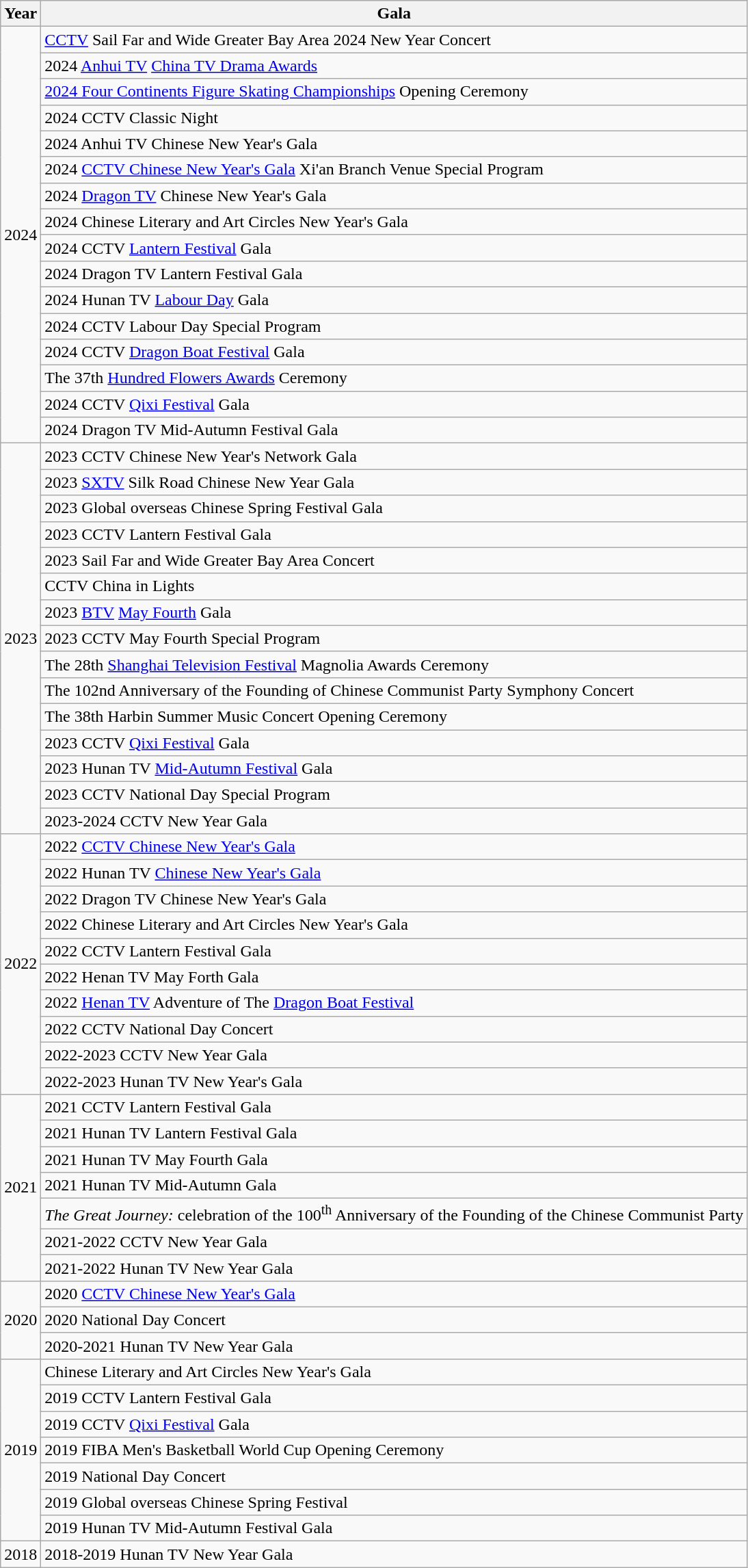<table class="wikitable defaultcenter col3left">
<tr>
<th>Year</th>
<th>Gala</th>
</tr>
<tr>
<td rowspan="16">2024</td>
<td><a href='#'>CCTV</a> Sail Far and Wide Greater Bay Area 2024 New Year Concert</td>
</tr>
<tr>
<td>2024 <a href='#'>Anhui TV</a> <a href='#'>China TV Drama Awards</a></td>
</tr>
<tr>
<td><a href='#'>2024 Four Continents Figure Skating Championships</a> Opening Ceremony</td>
</tr>
<tr>
<td>2024 CCTV Classic Night</td>
</tr>
<tr>
<td>2024 Anhui TV Chinese New Year's Gala</td>
</tr>
<tr>
<td>2024 <a href='#'>CCTV Chinese New Year's Gala</a> Xi'an Branch Venue Special Program</td>
</tr>
<tr>
<td>2024 <a href='#'>Dragon TV</a> Chinese New Year's Gala</td>
</tr>
<tr>
<td>2024 Chinese Literary and Art Circles New Year's Gala</td>
</tr>
<tr>
<td>2024 CCTV <a href='#'>Lantern Festival</a> Gala</td>
</tr>
<tr>
<td>2024 Dragon TV Lantern Festival Gala</td>
</tr>
<tr>
<td>2024 Hunan TV <a href='#'>Labour Day</a> Gala</td>
</tr>
<tr>
<td>2024 CCTV Labour Day Special Program</td>
</tr>
<tr>
<td>2024 CCTV <a href='#'>Dragon Boat Festival</a> Gala</td>
</tr>
<tr>
<td>The 37th <a href='#'>Hundred Flowers Awards</a> Ceremony</td>
</tr>
<tr>
<td>2024 CCTV <a href='#'>Qixi Festival</a> Gala</td>
</tr>
<tr>
<td>2024 Dragon TV Mid-Autumn Festival Gala</td>
</tr>
<tr>
<td rowspan="15">2023</td>
<td>2023 CCTV Chinese New Year's Network Gala</td>
</tr>
<tr>
<td>2023 <a href='#'>SXTV</a> Silk Road Chinese New Year Gala</td>
</tr>
<tr>
<td>2023 Global overseas Chinese Spring Festival Gala</td>
</tr>
<tr>
<td>2023 CCTV Lantern Festival Gala</td>
</tr>
<tr>
<td>2023 Sail Far and Wide Greater Bay Area Concert</td>
</tr>
<tr>
<td>CCTV China in Lights</td>
</tr>
<tr>
<td>2023 <a href='#'>BTV</a> <a href='#'>May Fourth</a> Gala</td>
</tr>
<tr>
<td>2023 CCTV May Fourth Special Program</td>
</tr>
<tr>
<td>The 28th <a href='#'>Shanghai Television Festival</a> Magnolia Awards Ceremony</td>
</tr>
<tr>
<td>The 102nd Anniversary of the Founding of Chinese Communist Party Symphony Concert</td>
</tr>
<tr>
<td>The 38th Harbin Summer Music Concert Opening Ceremony</td>
</tr>
<tr>
<td>2023 CCTV <a href='#'>Qixi Festival</a> Gala</td>
</tr>
<tr>
<td>2023 Hunan TV <a href='#'>Mid-Autumn Festival</a> Gala</td>
</tr>
<tr>
<td>2023 CCTV National Day Special Program</td>
</tr>
<tr>
<td>2023-2024 CCTV New Year Gala</td>
</tr>
<tr>
<td rowspan="10">2022</td>
<td>2022 <a href='#'>CCTV Chinese New Year's Gala</a></td>
</tr>
<tr>
<td>2022 Hunan TV <a href='#'>Chinese New Year's Gala</a></td>
</tr>
<tr>
<td>2022 Dragon TV Chinese New Year's Gala</td>
</tr>
<tr>
<td>2022 Chinese Literary and Art Circles New Year's Gala</td>
</tr>
<tr>
<td>2022 CCTV Lantern Festival Gala</td>
</tr>
<tr>
<td>2022 Henan TV May Forth Gala</td>
</tr>
<tr>
<td>2022 <a href='#'>Henan TV</a> Adventure of The <a href='#'>Dragon Boat Festival</a></td>
</tr>
<tr>
<td>2022 CCTV National Day Concert</td>
</tr>
<tr>
<td>2022-2023 CCTV New Year Gala</td>
</tr>
<tr>
<td>2022-2023 Hunan TV New Year's Gala</td>
</tr>
<tr>
<td rowspan="7">2021</td>
<td>2021 CCTV Lantern Festival Gala</td>
</tr>
<tr>
<td>2021 Hunan TV Lantern Festival Gala</td>
</tr>
<tr>
<td>2021 Hunan TV May Fourth Gala</td>
</tr>
<tr>
<td>2021 Hunan TV Mid-Autumn Gala</td>
</tr>
<tr>
<td><em>The Great Journey:</em> celebration of the 100<sup>th</sup> Anniversary of the Founding of the Chinese Communist Party</td>
</tr>
<tr>
<td>2021-2022 CCTV New Year Gala</td>
</tr>
<tr>
<td>2021-2022 Hunan TV New Year Gala</td>
</tr>
<tr>
<td rowspan="3">2020</td>
<td>2020 <a href='#'>CCTV Chinese New Year's Gala</a></td>
</tr>
<tr>
<td>2020 National Day Concert</td>
</tr>
<tr>
<td>2020-2021 Hunan TV New Year Gala</td>
</tr>
<tr>
<td rowspan="7">2019</td>
<td>Chinese Literary and Art Circles New Year's Gala</td>
</tr>
<tr>
<td>2019 CCTV Lantern Festival Gala</td>
</tr>
<tr>
<td>2019 CCTV <a href='#'>Qixi Festival</a> Gala</td>
</tr>
<tr>
<td>2019 FIBA Men's Basketball World Cup Opening Ceremony</td>
</tr>
<tr>
<td>2019 National Day Concert</td>
</tr>
<tr>
<td>2019 Global overseas Chinese Spring Festival</td>
</tr>
<tr>
<td>2019 Hunan TV Mid-Autumn Festival Gala</td>
</tr>
<tr>
<td>2018</td>
<td>2018-2019 Hunan TV New Year Gala</td>
</tr>
</table>
